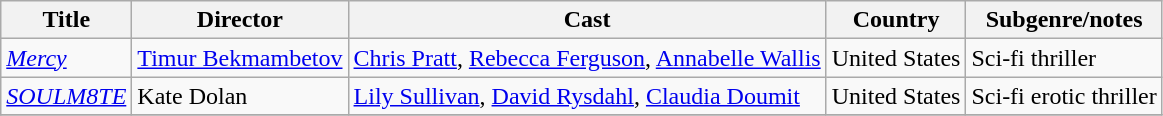<table class="wikitable">
<tr>
<th>Title</th>
<th>Director</th>
<th>Cast</th>
<th>Country</th>
<th>Subgenre/notes</th>
</tr>
<tr>
<td><em><a href='#'>Mercy</a></em></td>
<td><a href='#'>Timur Bekmambetov</a></td>
<td><a href='#'>Chris Pratt</a>, <a href='#'>Rebecca Ferguson</a>, <a href='#'>Annabelle Wallis</a></td>
<td>United States</td>
<td>Sci-fi thriller</td>
</tr>
<tr>
<td><em><a href='#'>SOULM8TE</a></em></td>
<td>Kate Dolan</td>
<td><a href='#'>Lily Sullivan</a>, <a href='#'>David Rysdahl</a>, <a href='#'>Claudia Doumit</a></td>
<td>United States</td>
<td>Sci-fi erotic thriller</td>
</tr>
<tr>
</tr>
</table>
